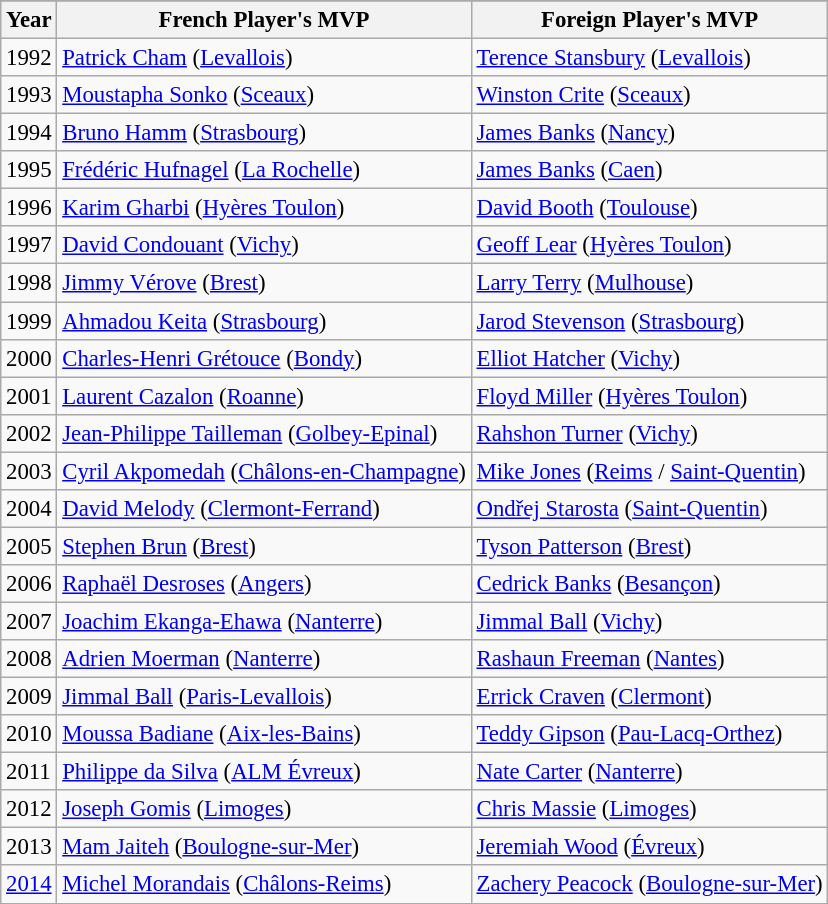<table class="wikitable sortable" style="font-size:95%;">
<tr>
</tr>
<tr>
<th>Year</th>
<th> French Player's MVP</th>
<th>Foreign Player's MVP</th>
</tr>
<tr>
<td>1992</td>
<td style="text-align:left;"> <a href='#'>Patrick Cham</a> (<a href='#'>Levallois</a>)</td>
<td style="text-align:left;"> <a href='#'>Terence Stansbury</a>  (<a href='#'>Levallois</a>)</td>
</tr>
<tr>
<td>1993</td>
<td style="text-align:left;"> <a href='#'>Moustapha Sonko</a> (<a href='#'>Sceaux</a>)</td>
<td style="text-align:left;"> <a href='#'>Winston Crite</a> (<a href='#'>Sceaux</a>)</td>
</tr>
<tr>
<td>1994</td>
<td style="text-align:left;"> <a href='#'>Bruno Hamm</a> (<a href='#'>Strasbourg</a>)</td>
<td style="text-align:left;"> <a href='#'>James Banks</a> (<a href='#'>Nancy</a>)</td>
</tr>
<tr>
<td>1995</td>
<td style="text-align:left;"> <a href='#'>Frédéric Hufnagel</a> (<a href='#'>La Rochelle</a>)</td>
<td style="text-align:left;"> <a href='#'>James Banks</a> (<a href='#'>Caen</a>)</td>
</tr>
<tr>
<td>1996</td>
<td style="text-align:left;"> <a href='#'>Karim Gharbi</a> (<a href='#'>Hyères Toulon</a>)</td>
<td style="text-align:left;"> <a href='#'>David Booth</a> (<a href='#'>Toulouse</a>)</td>
</tr>
<tr>
<td>1997</td>
<td style="text-align:left;"> <a href='#'>David Condouant</a> (<a href='#'>Vichy</a>)</td>
<td style="text-align:left;"> <a href='#'>Geoff Lear</a> (<a href='#'>Hyères Toulon</a>)</td>
</tr>
<tr>
<td>1998</td>
<td style="text-align:left;"> <a href='#'>Jimmy Vérove</a> (<a href='#'>Brest</a>)</td>
<td style="text-align:left;"> <a href='#'>Larry Terry</a> (<a href='#'>Mulhouse</a>)</td>
</tr>
<tr>
<td>1999</td>
<td style="text-align:left;"> <a href='#'>Ahmadou Keita</a> (<a href='#'>Strasbourg</a>)</td>
<td style="text-align:left;"> <a href='#'>Jarod Stevenson</a> (<a href='#'>Strasbourg</a>)</td>
</tr>
<tr>
<td>2000</td>
<td style="text-align:left;"> <a href='#'>Charles-Henri Grétouce</a> (<a href='#'>Bondy</a>)</td>
<td style="text-align:left;"> <a href='#'>Elliot Hatcher</a> (<a href='#'>Vichy</a>)</td>
</tr>
<tr>
<td>2001</td>
<td style="text-align:left;"> <a href='#'>Laurent Cazalon</a> (<a href='#'>Roanne</a>)</td>
<td style="text-align:left;"> <a href='#'>Floyd Miller</a> (<a href='#'>Hyères Toulon</a>)</td>
</tr>
<tr>
<td>2002</td>
<td style="text-align:left;"> <a href='#'>Jean-Philippe Tailleman</a> (<a href='#'>Golbey-Epinal</a>)</td>
<td style="text-align:left;"> <a href='#'>Rahshon Turner</a> (<a href='#'>Vichy</a>)</td>
</tr>
<tr>
<td>2003</td>
<td style="text-align:left;"> <a href='#'>Cyril Akpomedah</a> (<a href='#'>Châlons-en-Champagne</a>)</td>
<td style="text-align:left;"> <a href='#'>Mike Jones</a> (<a href='#'>Reims</a> / <a href='#'>Saint-Quentin</a>)</td>
</tr>
<tr>
<td>2004</td>
<td style="text-align:left;"> <a href='#'>David Melody</a> (<a href='#'>Clermont-Ferrand</a>)</td>
<td style="text-align:left;"> <a href='#'>Ondřej Starosta</a> (<a href='#'>Saint-Quentin</a>)</td>
</tr>
<tr>
<td>2005</td>
<td style="text-align:left;"> <a href='#'>Stephen Brun</a> (<a href='#'>Brest</a>)</td>
<td style="text-align:left;"> <a href='#'>Tyson Patterson</a> (<a href='#'>Brest</a>)</td>
</tr>
<tr>
<td>2006</td>
<td style="text-align:left;"> <a href='#'>Raphaël Desroses</a> (<a href='#'>Angers</a>)</td>
<td style="text-align:left;"> <a href='#'>Cedrick Banks</a> (<a href='#'>Besançon</a>)</td>
</tr>
<tr>
<td>2007</td>
<td style="text-align:left;"> <a href='#'>Joachim Ekanga-Ehawa</a> (<a href='#'>Nanterre</a>)</td>
<td style="text-align:left;"> <a href='#'>Jimmal Ball</a> (<a href='#'>Vichy</a>)</td>
</tr>
<tr>
<td>2008</td>
<td style="text-align:left;"> <a href='#'>Adrien Moerman</a> (<a href='#'>Nanterre</a>)</td>
<td style="text-align:left;"> <a href='#'>Rashaun Freeman</a> (<a href='#'>Nantes</a>)</td>
</tr>
<tr>
<td>2009</td>
<td style="text-align:left;"> <a href='#'>Jimmal Ball</a> (<a href='#'>Paris-Levallois</a>)</td>
<td style="text-align:left;"> <a href='#'>Errick Craven</a> (<a href='#'>Clermont</a>)</td>
</tr>
<tr>
<td>2010</td>
<td style="text-align:left;"> <a href='#'>Moussa Badiane</a> (<a href='#'>Aix-les-Bains</a>)</td>
<td style="text-align:left;"> <a href='#'>Teddy Gipson</a> (<a href='#'>Pau-Lacq-Orthez</a>)</td>
</tr>
<tr>
<td>2011</td>
<td style="text-align:left;"> <a href='#'>Philippe da Silva</a> (<a href='#'>ALM Évreux</a>)</td>
<td style="text-align:left;"> <a href='#'>Nate Carter</a> (<a href='#'>Nanterre</a>)</td>
</tr>
<tr>
<td>2012</td>
<td style="text-align:left;"> <a href='#'>Joseph Gomis</a> (<a href='#'>Limoges</a>)</td>
<td style="text-align:left;"> <a href='#'>Chris Massie</a> (<a href='#'>Limoges</a>)</td>
</tr>
<tr>
<td>2013</td>
<td style="text-align:left;"> <a href='#'>Mam Jaiteh</a> (<a href='#'>Boulogne-sur-Mer</a>)</td>
<td style="text-align:left;"> <a href='#'>Jeremiah Wood</a> (<a href='#'>Évreux</a>)</td>
</tr>
<tr>
<td><a href='#'>2014</a></td>
<td style="text-align:left;"> <a href='#'>Michel Morandais</a> (<a href='#'>Châlons-Reims</a>)</td>
<td style="text-align:left;"> <a href='#'>Zachery Peacock</a> (<a href='#'>Boulogne-sur-Mer</a>)</td>
</tr>
</table>
